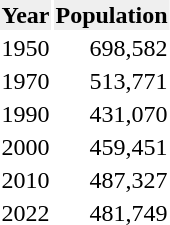<table>
<tr>
<th style="background:#efefef;">Year</th>
<th style="background:#efefef;">Population</th>
</tr>
<tr>
<td>1950</td>
<td style="text-align:right;">698,582</td>
</tr>
<tr>
<td>1970</td>
<td style="text-align:right;">513,771</td>
</tr>
<tr>
<td>1990</td>
<td style="text-align:right;">431,070</td>
</tr>
<tr>
<td>2000</td>
<td style="text-align:right;">459,451</td>
</tr>
<tr>
<td>2010</td>
<td style="text-align:right;">487,327</td>
</tr>
<tr>
<td>2022</td>
<td style="text-align:right;">481,749</td>
<td></td>
</tr>
</table>
